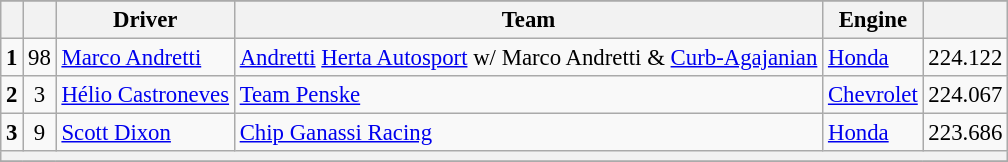<table class="wikitable" style="font-size:95%;">
<tr>
</tr>
<tr>
<th></th>
<th></th>
<th>Driver</th>
<th>Team</th>
<th>Engine</th>
<th></th>
</tr>
<tr>
<td style="text-align:center;"><strong>1</strong></td>
<td style="text-align:center;">98</td>
<td> <a href='#'>Marco Andretti</a></td>
<td><a href='#'>Andretti</a> <a href='#'>Herta Autosport</a> w/ Marco Andretti & <a href='#'>Curb-Agajanian</a></td>
<td><a href='#'>Honda</a></td>
<td>224.122</td>
</tr>
<tr>
<td style="text-align:center;"><strong>2</strong></td>
<td style="text-align:center;">3</td>
<td> <a href='#'>Hélio Castroneves</a></td>
<td><a href='#'>Team Penske</a></td>
<td><a href='#'>Chevrolet</a></td>
<td>224.067</td>
</tr>
<tr>
<td style="text-align:center;"><strong>3</strong></td>
<td style="text-align:center;">9</td>
<td> <a href='#'>Scott Dixon</a></td>
<td><a href='#'>Chip Ganassi Racing</a></td>
<td><a href='#'>Honda</a></td>
<td>223.686</td>
</tr>
<tr>
<th colspan=6></th>
</tr>
<tr>
</tr>
</table>
